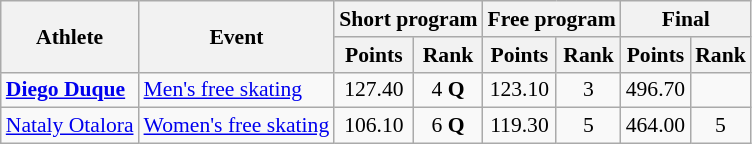<table class="wikitable" border="1" style="font-size:90%">
<tr>
<th rowspan=2>Athlete</th>
<th rowspan=2>Event</th>
<th colspan=2>Short program</th>
<th colspan=2>Free program</th>
<th colspan=2>Final</th>
</tr>
<tr>
<th>Points</th>
<th>Rank</th>
<th>Points</th>
<th>Rank</th>
<th>Points</th>
<th>Rank</th>
</tr>
<tr align=center>
<td align=left><strong><a href='#'>Diego Duque</a></strong></td>
<td align=left><a href='#'>Men's free skating</a></td>
<td>127.40</td>
<td>4 <strong>Q</strong></td>
<td>123.10</td>
<td>3</td>
<td>496.70</td>
<td></td>
</tr>
<tr align=center>
<td align=left><a href='#'>Nataly Otalora</a></td>
<td align=left><a href='#'>Women's free skating</a></td>
<td>106.10</td>
<td>6 <strong>Q</strong></td>
<td>119.30</td>
<td>5</td>
<td>464.00</td>
<td>5</td>
</tr>
</table>
